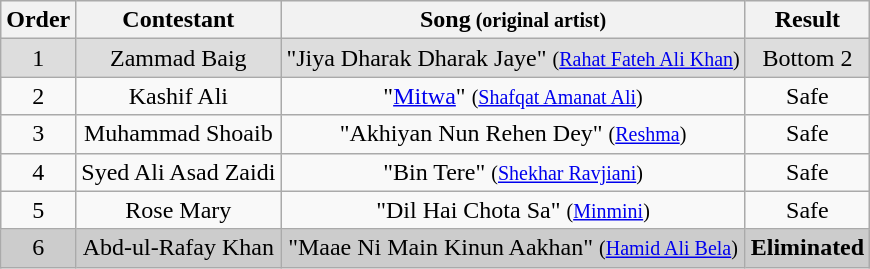<table class="wikitable plainrowheaders" style="text-align:center;">
<tr style="background:#f2f2f2;">
<th scope="col">Order </th>
<th scope="col">Contestant</th>
<th scope="col">Song<small> (original artist) </small></th>
<th scope="col">Result</th>
</tr>
<tr style="background:#ddd;">
<td>1</td>
<td scope="row">Zammad Baig</td>
<td>"Jiya Dharak Dharak Jaye" <small>(<a href='#'>Rahat Fateh Ali Khan</a>)</small></td>
<td>Bottom 2</td>
</tr>
<tr>
<td>2</td>
<td scope="row">Kashif Ali</td>
<td>"<a href='#'>Mitwa</a>" <small>(<a href='#'>Shafqat Amanat Ali</a>)</small></td>
<td>Safe</td>
</tr>
<tr>
<td>3</td>
<td scope="row">Muhammad Shoaib</td>
<td>"Akhiyan Nun Rehen Dey" <small>(<a href='#'>Reshma</a>)</small></td>
<td>Safe</td>
</tr>
<tr>
<td>4</td>
<td scope="row">Syed Ali Asad Zaidi</td>
<td>"Bin Tere" <small>(<a href='#'>Shekhar Ravjiani</a>)</small></td>
<td>Safe</td>
</tr>
<tr>
<td>5</td>
<td scope="row">Rose Mary</td>
<td>"Dil Hai Chota Sa" <small>(<a href='#'>Minmini</a>)</small></td>
<td>Safe</td>
</tr>
<tr style="background:#ccc;">
<td>6</td>
<td scope="row">Abd-ul-Rafay Khan</td>
<td>"Maae Ni Main Kinun Aakhan" <small>(<a href='#'>Hamid Ali Bela</a>)</small></td>
<td><strong>Eliminated</strong></td>
</tr>
</table>
